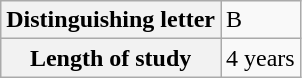<table class="wikitable">
<tr>
<th>Distinguishing letter</th>
<td>B</td>
</tr>
<tr>
<th>Length of study</th>
<td>4 years</td>
</tr>
</table>
